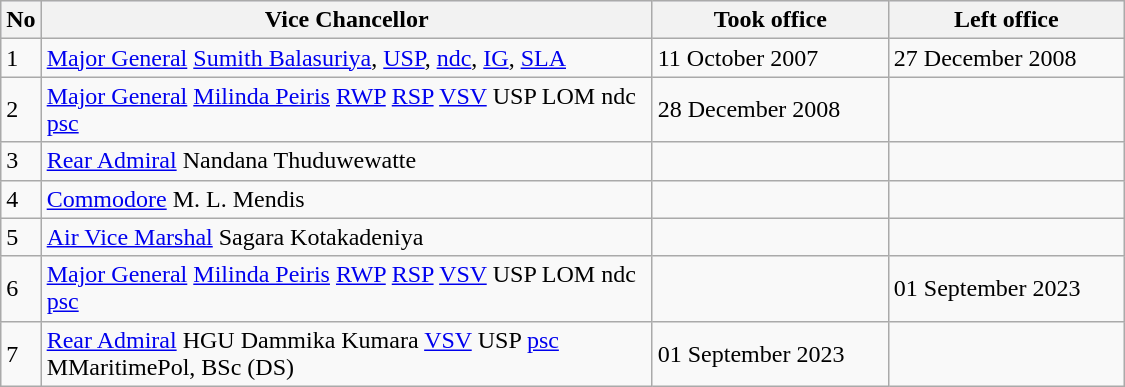<table class="wikitable " border="1" style="border-collapse: collapse;">
<tr bgcolor=lavender>
<th>No</th>
<th width=400px>Vice Chancellor</th>
<th width=150px>Took office</th>
<th width=150px>Left office</th>
</tr>
<tr>
<td>1</td>
<td><a href='#'>Major General</a> <a href='#'>Sumith Balasuriya</a>, <a href='#'>USP</a>, <a href='#'>ndc</a>, <a href='#'>IG</a>, <a href='#'>SLA</a></td>
<td>11 October 2007</td>
<td>27 December 2008</td>
</tr>
<tr>
<td>2</td>
<td><a href='#'>Major General</a> <a href='#'>Milinda Peiris</a> <a href='#'>RWP</a> <a href='#'>RSP</a> <a href='#'>VSV</a> USP LOM ndc <a href='#'>psc</a></td>
<td>28 December 2008</td>
<td></td>
</tr>
<tr>
<td>3</td>
<td><a href='#'>Rear Admiral</a> Nandana Thuduwewatte</td>
<td></td>
<td></td>
</tr>
<tr>
<td>4</td>
<td><a href='#'>Commodore</a> M. L. Mendis</td>
<td></td>
<td></td>
</tr>
<tr>
<td>5</td>
<td><a href='#'>Air Vice Marshal</a> Sagara Kotakadeniya</td>
<td></td>
<td></td>
</tr>
<tr>
<td>6</td>
<td><a href='#'>Major General</a> <a href='#'>Milinda Peiris</a> <a href='#'>RWP</a> <a href='#'>RSP</a> <a href='#'>VSV</a> USP LOM ndc <a href='#'>psc</a></td>
<td></td>
<td>01 September 2023</td>
</tr>
<tr>
<td>7</td>
<td><a href='#'>Rear Admiral</a> HGU Dammika Kumara <a href='#'>VSV</a> USP <a href='#'>psc</a> MMaritimePol, BSc (DS)</td>
<td>01 September 2023</td>
</tr>
</table>
